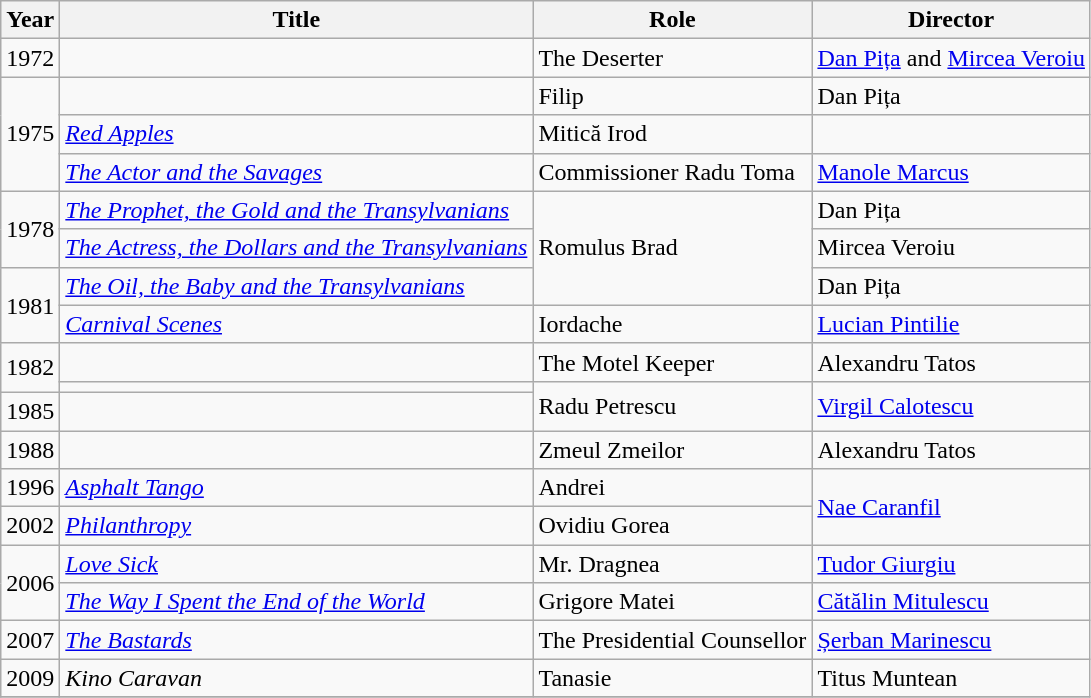<table class="wikitable sortable">
<tr>
<th>Year</th>
<th>Title</th>
<th>Role</th>
<th>Director</th>
</tr>
<tr>
<td>1972</td>
<td><em></em></td>
<td>The Deserter</td>
<td><a href='#'>Dan Pița</a> and <a href='#'>Mircea Veroiu</a></td>
</tr>
<tr>
<td rowspan="3">1975</td>
<td><em></em></td>
<td>Filip</td>
<td>Dan Pița</td>
</tr>
<tr>
<td><em><a href='#'>Red Apples</a></em></td>
<td>Mitică Irod</td>
<td></td>
</tr>
<tr>
<td><em><a href='#'>The Actor and the Savages</a></em></td>
<td>Commissioner Radu Toma</td>
<td><a href='#'>Manole Marcus</a></td>
</tr>
<tr>
<td rowspan="2">1978</td>
<td><em><a href='#'>The Prophet, the Gold and the Transylvanians</a></em></td>
<td rowspan="3">Romulus Brad</td>
<td>Dan Pița</td>
</tr>
<tr>
<td><em><a href='#'>The Actress, the Dollars and the Transylvanians</a></em></td>
<td>Mircea Veroiu</td>
</tr>
<tr>
<td rowspan="2">1981</td>
<td><em><a href='#'>The Oil, the Baby and the Transylvanians</a></em></td>
<td>Dan Pița</td>
</tr>
<tr>
<td><em><a href='#'>Carnival Scenes</a></em></td>
<td>Iordache</td>
<td><a href='#'>Lucian Pintilie</a></td>
</tr>
<tr>
<td rowspan="2">1982</td>
<td><em></em></td>
<td>The Motel Keeper</td>
<td>Alexandru Tatos</td>
</tr>
<tr>
<td><em></em></td>
<td rowspan="2">Radu Petrescu</td>
<td rowspan="2"><a href='#'>Virgil Calotescu</a></td>
</tr>
<tr>
<td>1985</td>
<td><em></em></td>
</tr>
<tr>
<td>1988</td>
<td><em></em></td>
<td>Zmeul Zmeilor</td>
<td>Alexandru Tatos</td>
</tr>
<tr>
<td>1996</td>
<td><em><a href='#'>Asphalt Tango</a></em></td>
<td>Andrei</td>
<td rowspan="2"><a href='#'>Nae Caranfil</a></td>
</tr>
<tr>
<td>2002</td>
<td><em><a href='#'>Philanthropy</a></em></td>
<td>Ovidiu Gorea</td>
</tr>
<tr>
<td rowspan="2">2006</td>
<td><em><a href='#'>Love Sick</a></em></td>
<td>Mr. Dragnea</td>
<td><a href='#'>Tudor Giurgiu</a></td>
</tr>
<tr>
<td><em><a href='#'>The Way I Spent the End of the World</a></em></td>
<td>Grigore Matei</td>
<td><a href='#'>Cătălin Mitulescu</a></td>
</tr>
<tr>
<td>2007</td>
<td><em><a href='#'>The Bastards</a></em></td>
<td>The Presidential Counsellor</td>
<td><a href='#'>Șerban Marinescu</a></td>
</tr>
<tr>
<td>2009</td>
<td><em>Kino Caravan</em></td>
<td>Tanasie</td>
<td>Titus Muntean</td>
</tr>
<tr>
</tr>
</table>
